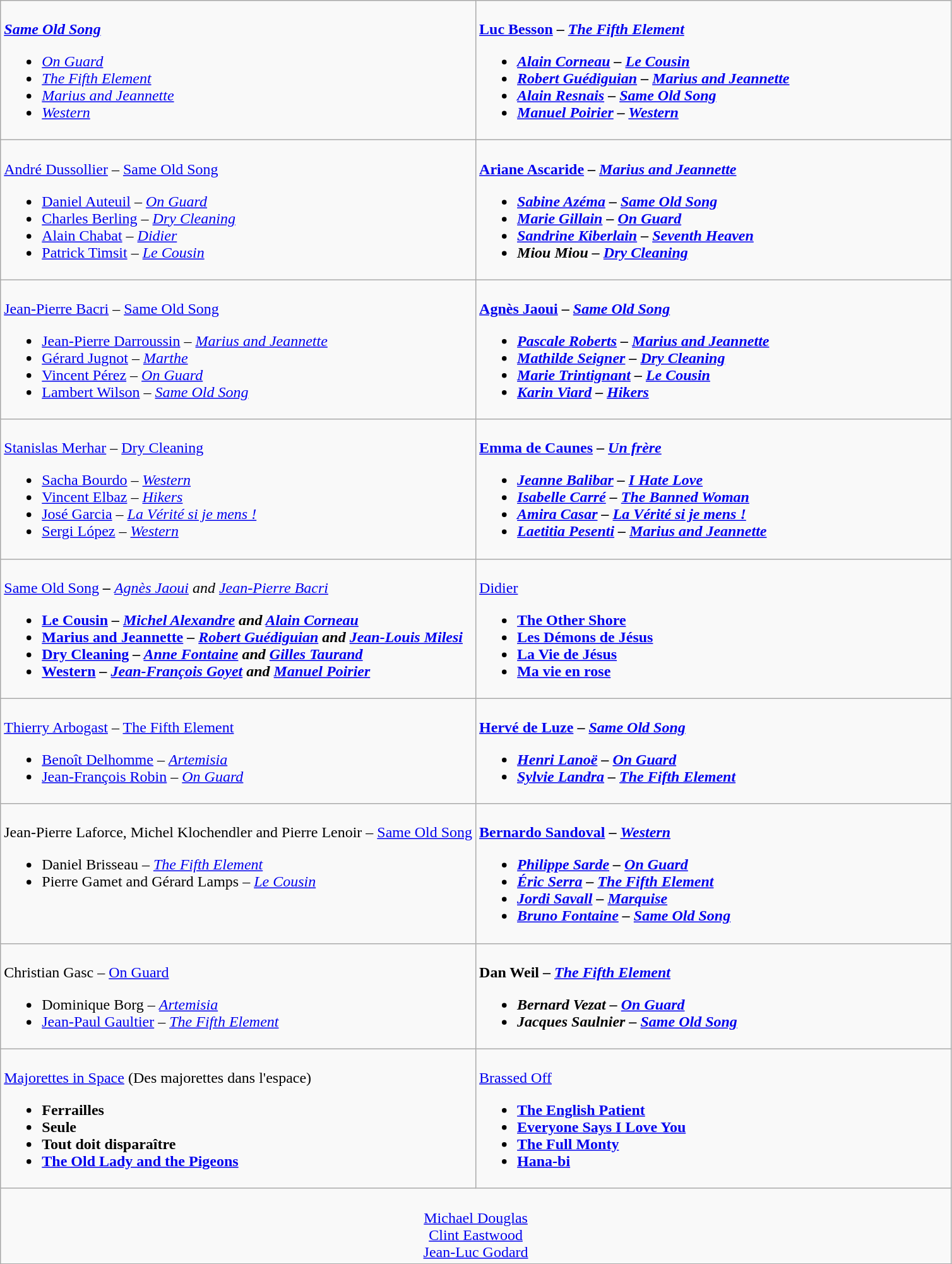<table class=wikitable style="width=150%">
<tr>
<td style="vertical-align:top; width:50%;"><br>
<strong><em><a href='#'>Same Old Song</a></em></strong><ul><li><em><a href='#'>On Guard</a></em></li><li><em><a href='#'>The Fifth Element</a></em></li><li><em><a href='#'>Marius and Jeannette</a></em></li><li><em><a href='#'>Western</a></em></li></ul></td>
<td style="vertical-align:top; width:50%;"><br>
<strong><a href='#'>Luc Besson</a> – <em><a href='#'>The Fifth Element</a><strong><em><ul><li><a href='#'>Alain Corneau</a> – </em><a href='#'>Le Cousin</a><em></li><li><a href='#'>Robert Guédiguian</a> – </em><a href='#'>Marius and Jeannette</a><em></li><li><a href='#'>Alain Resnais</a> – </em><a href='#'>Same Old Song</a><em></li><li><a href='#'>Manuel Poirier</a> – </em><a href='#'>Western</a><em></li></ul></td>
</tr>
<tr>
<td style="vertical-align:top; width:50%;"><br>
</strong><a href='#'>André Dussollier</a> –  </em><a href='#'>Same Old Song</a></em></strong><ul><li><a href='#'>Daniel Auteuil</a> – <em><a href='#'>On Guard</a></em></li><li><a href='#'>Charles Berling</a> – <em><a href='#'>Dry Cleaning</a></em></li><li><a href='#'>Alain Chabat</a> – <em><a href='#'>Didier</a></em></li><li><a href='#'>Patrick Timsit</a> – <em><a href='#'>Le Cousin</a></em></li></ul></td>
<td style="vertical-align:top; width:50%;"><br>
<strong><a href='#'>Ariane Ascaride</a> – <em><a href='#'>Marius and Jeannette</a><strong><em><ul><li><a href='#'>Sabine Azéma</a> – </em><a href='#'>Same Old Song</a><em></li><li><a href='#'>Marie Gillain</a> – </em><a href='#'>On Guard</a><em></li><li><a href='#'>Sandrine Kiberlain</a> – </em><a href='#'>Seventh Heaven</a><em></li><li>Miou Miou – </em><a href='#'>Dry Cleaning</a><em></li></ul></td>
</tr>
<tr>
<td style="vertical-align:top; width:50%;"><br>
</strong><a href='#'>Jean-Pierre Bacri</a> – </em><a href='#'>Same Old Song</a></em></strong><ul><li><a href='#'>Jean-Pierre Darroussin</a> – <em><a href='#'>Marius and Jeannette</a></em></li><li><a href='#'>Gérard Jugnot</a> – <em><a href='#'>Marthe</a></em></li><li><a href='#'>Vincent Pérez</a> – <em><a href='#'>On Guard</a></em></li><li><a href='#'>Lambert Wilson</a> – <em><a href='#'>Same Old Song</a></em></li></ul></td>
<td style="vertical-align:top; width:50%;"><br>
<strong><a href='#'>Agnès Jaoui</a> – <em><a href='#'>Same Old Song</a><strong><em><ul><li><a href='#'>Pascale Roberts</a> – </em><a href='#'>Marius and Jeannette</a><em></li><li><a href='#'>Mathilde Seigner</a> – </em><a href='#'>Dry Cleaning</a><em></li><li><a href='#'>Marie Trintignant</a> – </em><a href='#'>Le Cousin</a><em></li><li><a href='#'>Karin Viard</a> – </em><a href='#'>Hikers</a><em></li></ul></td>
</tr>
<tr>
<td style="vertical-align:top; width:50%;"><br>
</strong><a href='#'>Stanislas Merhar</a> – </em><a href='#'>Dry Cleaning</a></em></strong><ul><li><a href='#'>Sacha Bourdo</a> – <em><a href='#'>Western</a></em></li><li><a href='#'>Vincent Elbaz</a> – <em><a href='#'>Hikers</a></em></li><li><a href='#'>José Garcia</a> – <em><a href='#'>La Vérité si je mens !</a></em></li><li><a href='#'>Sergi López</a> – <em><a href='#'>Western</a></em></li></ul></td>
<td style="vertical-align:top; width:50%;"><br>
<strong><a href='#'>Emma de Caunes</a> – <em><a href='#'>Un frère</a><strong><em><ul><li><a href='#'>Jeanne Balibar</a> – </em><a href='#'>I Hate Love</a><em></li><li><a href='#'>Isabelle Carré</a> – </em><a href='#'>The Banned Woman</a><em></li><li><a href='#'>Amira Casar</a> – </em><a href='#'>La Vérité si je mens !</a><em></li><li><a href='#'>Laetitia Pesenti</a> – </em><a href='#'>Marius and Jeannette</a><em></li></ul></td>
</tr>
<tr>
<td style="vertical-align:top; width:50%;"><br>
</em></strong><a href='#'>Same Old Song</a><strong><em> – </strong><a href='#'>Agnès Jaoui</a> and <a href='#'>Jean-Pierre Bacri</a><strong><ul><li></em><a href='#'>Le Cousin</a><em> – <a href='#'>Michel Alexandre</a> and <a href='#'>Alain Corneau</a></li><li></em><a href='#'>Marius and Jeannette</a><em> – <a href='#'>Robert Guédiguian</a> and <a href='#'>Jean-Louis Milesi</a></li><li></em><a href='#'>Dry Cleaning</a><em> – <a href='#'>Anne Fontaine</a> and <a href='#'>Gilles Taurand</a></li><li></em><a href='#'>Western</a><em> – <a href='#'>Jean-François Goyet</a> and <a href='#'>Manuel Poirier</a></li></ul></td>
<td style="vertical-align:top; width:50%;"><br>
</em></strong><a href='#'>Didier</a><strong><em><ul><li></em><a href='#'>The Other Shore</a><em></li><li></em><a href='#'>Les Démons de Jésus</a><em></li><li></em><a href='#'>La Vie de Jésus</a><em></li><li></em><a href='#'>Ma vie en rose</a><em></li></ul></td>
</tr>
<tr>
<td style="vertical-align:top; width:50%;"><br>
</strong><a href='#'>Thierry Arbogast</a> – </em><a href='#'>The Fifth Element</a></em></strong><ul><li><a href='#'>Benoît Delhomme</a> – <em><a href='#'>Artemisia</a></em></li><li><a href='#'>Jean-François Robin</a> – <em><a href='#'>On Guard</a></em></li></ul></td>
<td style="vertical-align:top; width:50%;"><br>
<strong><a href='#'>Hervé de Luze</a> – <em><a href='#'>Same Old Song</a><strong><em><ul><li><a href='#'>Henri Lanoë</a> – </em><a href='#'>On Guard</a><em></li><li><a href='#'>Sylvie Landra</a> – </em><a href='#'>The Fifth Element</a><em></li></ul></td>
</tr>
<tr>
<td style="vertical-align:top; width:50%;"><br>
</strong>Jean-Pierre Laforce, Michel Klochendler and Pierre Lenoir – </em><a href='#'>Same Old Song</a></em></strong><ul><li>Daniel Brisseau – <em><a href='#'>The Fifth Element</a></em></li><li>Pierre Gamet and Gérard Lamps – <em><a href='#'>Le Cousin</a></em></li></ul></td>
<td style="vertical-align:top; width:50%;"><br>
<strong><a href='#'>Bernardo Sandoval</a> – <em><a href='#'>Western</a><strong><em><ul><li><a href='#'>Philippe Sarde</a> – </em><a href='#'>On Guard</a><em></li><li><a href='#'>Éric Serra</a> – </em><a href='#'>The Fifth Element</a><em></li><li><a href='#'>Jordi Savall</a> – </em><a href='#'>Marquise</a><em></li><li><a href='#'>Bruno Fontaine</a> – </em><a href='#'>Same Old Song</a><em></li></ul></td>
</tr>
<tr>
<td style="vertical-align:top; width:50%;"><br>
</strong>Christian Gasc – </em><a href='#'>On Guard</a></em></strong><ul><li>Dominique Borg – <em><a href='#'>Artemisia</a></em></li><li><a href='#'>Jean-Paul Gaultier</a> – <em><a href='#'>The Fifth Element</a></em></li></ul></td>
<td style="vertical-align:top; width:50%;"><br>
<strong>Dan Weil – <em><a href='#'>The Fifth Element</a><strong><em><ul><li>Bernard Vezat – </em><a href='#'>On Guard</a><em></li><li>Jacques Saulnier – </em><a href='#'>Same Old Song</a><em></li></ul></td>
</tr>
<tr>
<td style="vertical-align:top; width:50%;"><br>
</em></strong><a href='#'>Majorettes in Space</a> (Des majorettes dans l'espace)<strong><em><ul><li></em>Ferrailles<em></li><li></em>Seule<em></li><li></em>Tout doit disparaître<em></li><li></em><a href='#'>The Old Lady and the Pigeons</a><em></li></ul></td>
<td style="vertical-align:top; width:50%;"><br>
</em></strong><a href='#'>Brassed Off</a><strong><em><ul><li></em><a href='#'>The English Patient</a><em></li><li></em><a href='#'>Everyone Says I Love You</a><em></li><li></em><a href='#'>The Full Monty</a><em></li><li></em><a href='#'>Hana-bi</a><em></li></ul></td>
</tr>
<tr>
<td colspan="2"  style="text-align:center; vertical-align:top; width:50%;"><br>
</strong><a href='#'>Michael Douglas</a><strong><br>
</strong><a href='#'>Clint Eastwood</a><strong><br>
</strong><a href='#'>Jean-Luc Godard</a><strong></td>
</tr>
</table>
